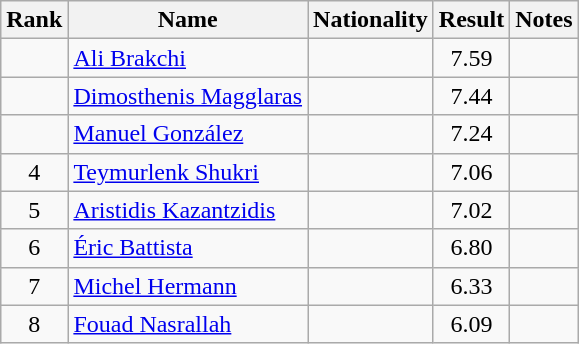<table class="wikitable sortable" style="text-align:center">
<tr>
<th>Rank</th>
<th>Name</th>
<th>Nationality</th>
<th>Result</th>
<th>Notes</th>
</tr>
<tr>
<td></td>
<td align=left><a href='#'>Ali Brakchi</a></td>
<td align=left></td>
<td>7.59</td>
<td></td>
</tr>
<tr>
<td></td>
<td align=left><a href='#'>Dimosthenis Magglaras</a></td>
<td align=left></td>
<td>7.44</td>
<td></td>
</tr>
<tr>
<td></td>
<td align=left><a href='#'>Manuel González</a></td>
<td align=left></td>
<td>7.24</td>
<td></td>
</tr>
<tr>
<td>4</td>
<td align=left><a href='#'>Teymurlenk Shukri</a></td>
<td align=left></td>
<td>7.06</td>
<td></td>
</tr>
<tr>
<td>5</td>
<td align=left><a href='#'>Aristidis Kazantzidis</a></td>
<td align=left></td>
<td>7.02</td>
<td></td>
</tr>
<tr>
<td>6</td>
<td align=left><a href='#'>Éric Battista</a></td>
<td align=left></td>
<td>6.80</td>
<td></td>
</tr>
<tr>
<td>7</td>
<td align=left><a href='#'>Michel Hermann</a></td>
<td align=left></td>
<td>6.33</td>
<td></td>
</tr>
<tr>
<td>8</td>
<td align=left><a href='#'>Fouad Nasrallah</a></td>
<td align=left></td>
<td>6.09</td>
<td></td>
</tr>
</table>
